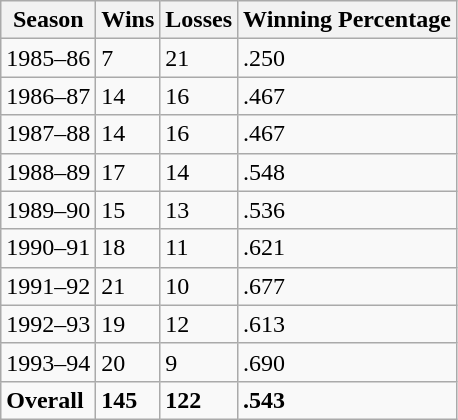<table class="wikitable collapsible collapsed">
<tr>
<th>Season</th>
<th>Wins</th>
<th>Losses</th>
<th>Winning Percentage</th>
</tr>
<tr>
<td>1985–86</td>
<td>7</td>
<td>21</td>
<td>.250</td>
</tr>
<tr>
<td>1986–87</td>
<td>14</td>
<td>16</td>
<td>.467</td>
</tr>
<tr>
<td>1987–88</td>
<td>14</td>
<td>16</td>
<td>.467</td>
</tr>
<tr>
<td>1988–89</td>
<td>17</td>
<td>14</td>
<td>.548</td>
</tr>
<tr>
<td>1989–90</td>
<td>15</td>
<td>13</td>
<td>.536</td>
</tr>
<tr>
<td>1990–91</td>
<td>18</td>
<td>11</td>
<td>.621</td>
</tr>
<tr>
<td>1991–92</td>
<td>21</td>
<td>10</td>
<td>.677</td>
</tr>
<tr>
<td>1992–93</td>
<td>19</td>
<td>12</td>
<td>.613</td>
</tr>
<tr>
<td>1993–94</td>
<td>20</td>
<td>9</td>
<td>.690</td>
</tr>
<tr>
<td><strong>Overall</strong></td>
<td><strong>145</strong></td>
<td><strong>122</strong></td>
<td><strong>.543</strong></td>
</tr>
</table>
